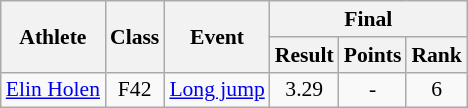<table class=wikitable style="font-size:90%">
<tr>
<th rowspan="2">Athlete</th>
<th rowspan="2">Class</th>
<th rowspan="2">Event</th>
<th colspan="3">Final</th>
</tr>
<tr>
<th>Result</th>
<th>Points</th>
<th>Rank</th>
</tr>
<tr>
<td><a href='#'>Elin Holen</a></td>
<td style="text-align:center;">F42</td>
<td><a href='#'>Long jump</a></td>
<td style="text-align:center;">3.29</td>
<td style="text-align:center;">-</td>
<td style="text-align:center;">6</td>
</tr>
</table>
